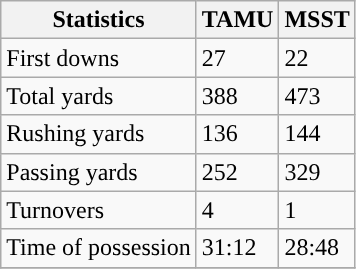<table class="wikitable" style="float: left;">
<tr>
<th>Statistics</th>
<th>TAMU</th>
<th>MSST</th>
</tr>
<tr>
<td>First downs</td>
<td>27</td>
<td>22</td>
</tr>
<tr>
<td>Total yards</td>
<td>388</td>
<td>473</td>
</tr>
<tr>
<td>Rushing yards</td>
<td>136</td>
<td>144</td>
</tr>
<tr>
<td>Passing yards</td>
<td>252</td>
<td>329</td>
</tr>
<tr>
<td>Turnovers</td>
<td>4</td>
<td>1</td>
</tr>
<tr>
<td>Time of possession</td>
<td>31:12</td>
<td>28:48</td>
</tr>
<tr>
</tr>
</table>
